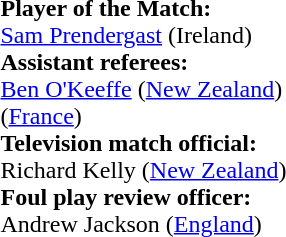<table style="width:100%">
<tr>
<td><br><strong>Player of the Match:</strong>
<br><a href='#'>Sam Prendergast</a> (Ireland)<br><strong>Assistant referees:</strong>
<br><a href='#'>Ben O'Keeffe</a> (<a href='#'>New Zealand</a>)
<br> (<a href='#'>France</a>)
<br><strong>Television match official:</strong>
<br>Richard Kelly (<a href='#'>New Zealand</a>)
<br><strong>Foul play review officer:</strong>
<br>Andrew Jackson (<a href='#'>England</a>)</td>
</tr>
</table>
